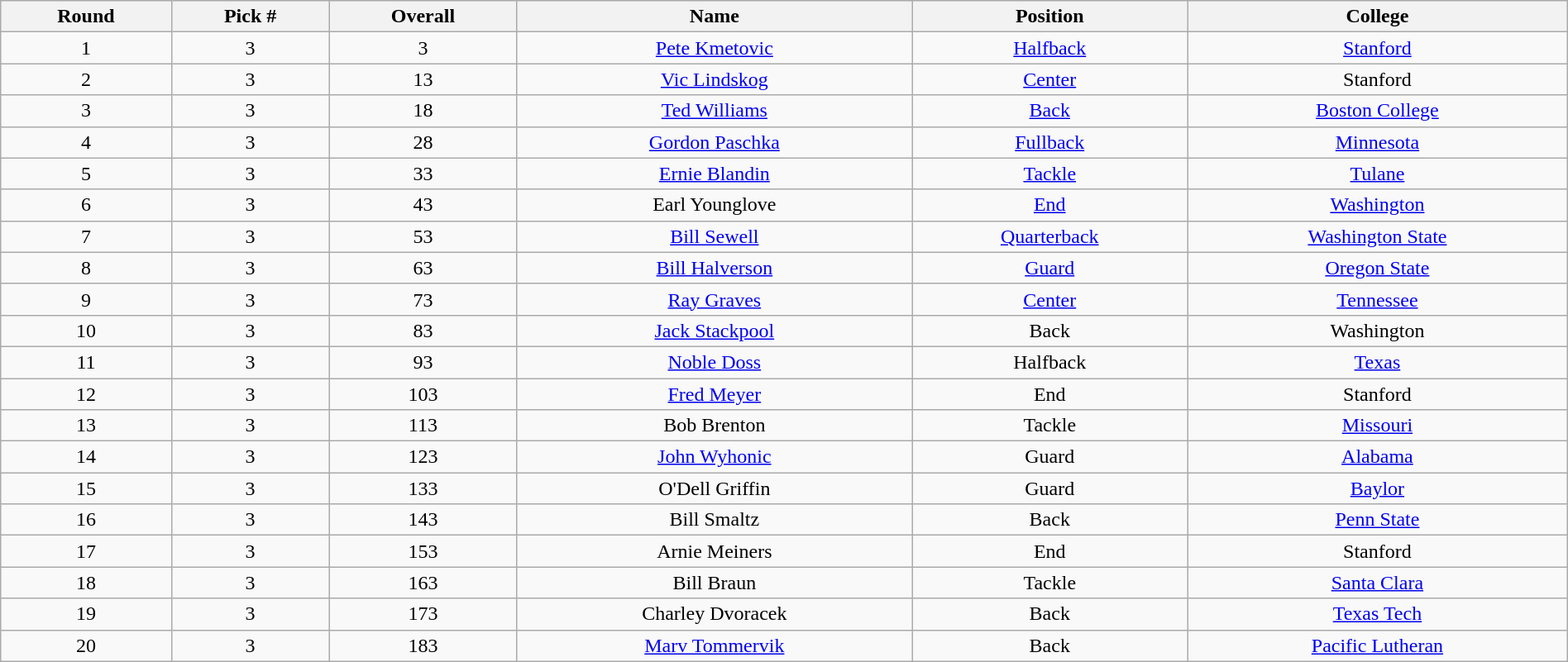<table class="wikitable sortable sortable" style="width: 100%; text-align:center">
<tr>
<th>Round</th>
<th>Pick #</th>
<th>Overall</th>
<th>Name</th>
<th>Position</th>
<th>College</th>
</tr>
<tr>
<td>1</td>
<td>3</td>
<td>3</td>
<td><a href='#'>Pete Kmetovic</a></td>
<td><a href='#'>Halfback</a></td>
<td><a href='#'>Stanford</a></td>
</tr>
<tr>
<td>2</td>
<td>3</td>
<td>13</td>
<td><a href='#'>Vic Lindskog</a></td>
<td><a href='#'>Center</a></td>
<td>Stanford</td>
</tr>
<tr>
<td>3</td>
<td>3</td>
<td>18</td>
<td><a href='#'>Ted Williams</a></td>
<td><a href='#'>Back</a></td>
<td><a href='#'>Boston College</a></td>
</tr>
<tr>
<td>4</td>
<td>3</td>
<td>28</td>
<td><a href='#'>Gordon Paschka</a></td>
<td><a href='#'>Fullback</a></td>
<td><a href='#'>Minnesota</a></td>
</tr>
<tr>
<td>5</td>
<td>3</td>
<td>33</td>
<td><a href='#'>Ernie Blandin</a></td>
<td><a href='#'>Tackle</a></td>
<td><a href='#'>Tulane</a></td>
</tr>
<tr>
<td>6</td>
<td>3</td>
<td>43</td>
<td>Earl Younglove</td>
<td><a href='#'>End</a></td>
<td><a href='#'>Washington</a></td>
</tr>
<tr>
<td>7</td>
<td>3</td>
<td>53</td>
<td><a href='#'>Bill Sewell</a></td>
<td><a href='#'>Quarterback</a></td>
<td><a href='#'>Washington State</a></td>
</tr>
<tr>
<td>8</td>
<td>3</td>
<td>63</td>
<td><a href='#'>Bill Halverson</a></td>
<td><a href='#'>Guard</a></td>
<td><a href='#'>Oregon State</a></td>
</tr>
<tr>
<td>9</td>
<td>3</td>
<td>73</td>
<td><a href='#'>Ray Graves</a></td>
<td><a href='#'>Center</a></td>
<td><a href='#'>Tennessee</a></td>
</tr>
<tr>
<td>10</td>
<td>3</td>
<td>83</td>
<td><a href='#'>Jack Stackpool</a></td>
<td>Back</td>
<td>Washington</td>
</tr>
<tr>
<td>11</td>
<td>3</td>
<td>93</td>
<td><a href='#'>Noble Doss</a></td>
<td>Halfback</td>
<td><a href='#'>Texas</a></td>
</tr>
<tr>
<td>12</td>
<td>3</td>
<td>103</td>
<td><a href='#'>Fred Meyer</a></td>
<td>End</td>
<td>Stanford</td>
</tr>
<tr>
<td>13</td>
<td>3</td>
<td>113</td>
<td>Bob Brenton</td>
<td>Tackle</td>
<td><a href='#'>Missouri</a></td>
</tr>
<tr>
<td>14</td>
<td>3</td>
<td>123</td>
<td><a href='#'>John Wyhonic</a></td>
<td>Guard</td>
<td><a href='#'>Alabama</a></td>
</tr>
<tr>
<td>15</td>
<td>3</td>
<td>133</td>
<td>O'Dell Griffin</td>
<td>Guard</td>
<td><a href='#'>Baylor</a></td>
</tr>
<tr>
<td>16</td>
<td>3</td>
<td>143</td>
<td>Bill Smaltz</td>
<td>Back</td>
<td><a href='#'>Penn State</a></td>
</tr>
<tr>
<td>17</td>
<td>3</td>
<td>153</td>
<td>Arnie Meiners</td>
<td>End</td>
<td>Stanford</td>
</tr>
<tr>
<td>18</td>
<td>3</td>
<td>163</td>
<td>Bill Braun</td>
<td>Tackle</td>
<td><a href='#'>Santa Clara</a></td>
</tr>
<tr>
<td>19</td>
<td>3</td>
<td>173</td>
<td>Charley Dvoracek</td>
<td>Back</td>
<td><a href='#'>Texas Tech</a></td>
</tr>
<tr>
<td>20</td>
<td>3</td>
<td>183</td>
<td><a href='#'>Marv Tommervik</a></td>
<td>Back</td>
<td><a href='#'>Pacific Lutheran</a></td>
</tr>
</table>
